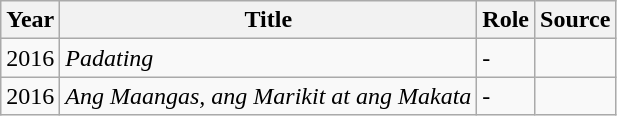<table class="wikitable">
<tr>
<th>Year</th>
<th>Title</th>
<th>Role</th>
<th>Source</th>
</tr>
<tr>
<td>2016</td>
<td><em>Padating</em></td>
<td>-</td>
<td></td>
</tr>
<tr>
<td>2016</td>
<td><em>Ang Maangas, ang Marikit at ang Makata</em></td>
<td>-</td>
<td></td>
</tr>
</table>
